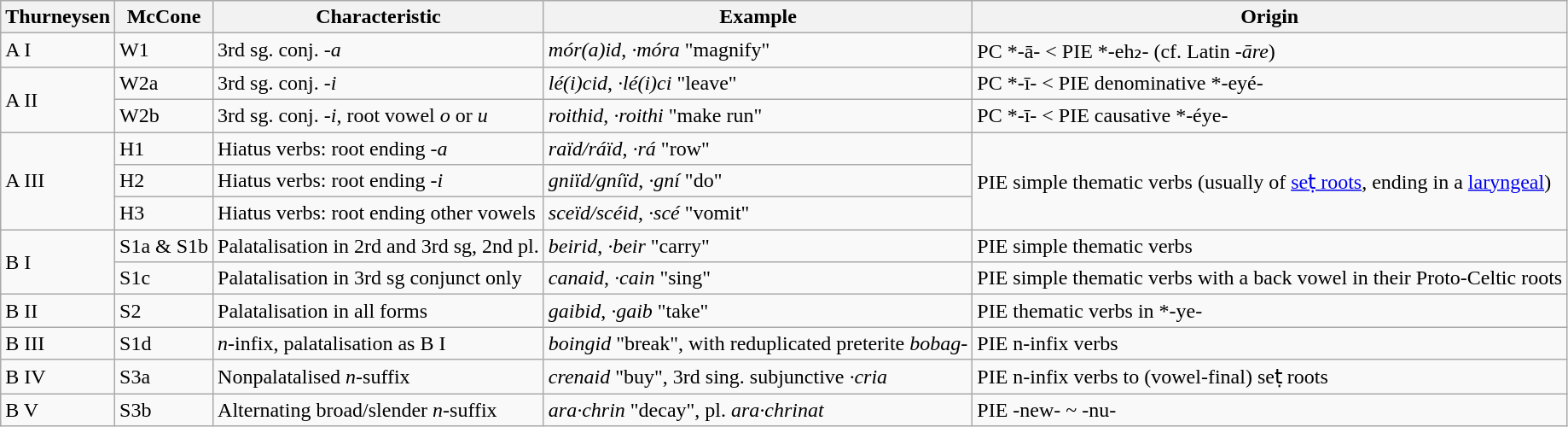<table class="wikitable">
<tr>
<th>Thurneysen</th>
<th>McCone</th>
<th>Characteristic</th>
<th>Example</th>
<th>Origin</th>
</tr>
<tr>
<td>A I</td>
<td>W1</td>
<td>3rd sg. conj. <em>-a</em></td>
<td><em>mór(a)id</em>, <em>·móra</em> "magnify"</td>
<td>PC *-ā- < PIE *-eh₂- (cf. Latin <em>-āre</em>)</td>
</tr>
<tr>
<td rowspan="2">A II</td>
<td>W2a</td>
<td>3rd sg. conj. <em>-i</em></td>
<td><em>lé(i)cid</em>, <em>·lé(i)ci</em> "leave"</td>
<td>PC *-ī- < PIE denominative *-eyé-</td>
</tr>
<tr>
<td>W2b</td>
<td>3rd sg. conj. <em>-i</em>, root vowel <em>o</em> or <em>u</em></td>
<td><em>roithid</em>, <em>·roithi</em> "make run"</td>
<td>PC *-ī- < PIE causative *-éye-</td>
</tr>
<tr>
<td rowspan="3">A III</td>
<td>H1</td>
<td>Hiatus verbs: root ending <em>-a</em></td>
<td><em>raïd/ráïd</em>, <em>·rá</em> "row"</td>
<td rowspan="3">PIE simple thematic verbs (usually of <a href='#'>seṭ roots</a>, ending in a <a href='#'>laryngeal</a>)</td>
</tr>
<tr>
<td>H2</td>
<td>Hiatus verbs: root ending <em>-i</em></td>
<td><em>gniïd/gníïd</em>, <em>·gní</em> "do"</td>
</tr>
<tr>
<td>H3</td>
<td>Hiatus verbs: root ending other vowels</td>
<td><em>sceïd/scéid</em>, <em>·scé</em> "vomit"</td>
</tr>
<tr>
<td rowspan="2">B I</td>
<td>S1a & S1b</td>
<td>Palatalisation in 2rd and 3rd sg, 2nd pl.</td>
<td><em>beirid</em>, <em>·beir</em> "carry"</td>
<td>PIE simple thematic verbs</td>
</tr>
<tr>
<td>S1c</td>
<td>Palatalisation in 3rd sg conjunct only</td>
<td><em>canaid</em>, <em>·cain</em> "sing"</td>
<td>PIE simple thematic verbs with a back vowel in their Proto-Celtic roots</td>
</tr>
<tr>
<td>B II</td>
<td>S2</td>
<td>Palatalisation in all forms</td>
<td><em>gaibid</em>, <em>·gaib</em> "take"</td>
<td>PIE thematic verbs in *-ye-</td>
</tr>
<tr>
<td>B III</td>
<td>S1d</td>
<td><em>n</em>-infix, palatalisation as B I</td>
<td><em>boingid</em> "break", with reduplicated preterite <em>bobag-</em></td>
<td>PIE n-infix verbs</td>
</tr>
<tr>
<td>B IV</td>
<td>S3a</td>
<td>Nonpalatalised <em>n</em>-suffix</td>
<td><em>crenaid</em> "buy", 3rd sing. subjunctive <em>·cria</em></td>
<td>PIE n-infix verbs to (vowel-final) seṭ roots</td>
</tr>
<tr>
<td>B V</td>
<td>S3b</td>
<td>Alternating broad/slender <em>n</em>-suffix </td>
<td><em>ara·chrin</em> "decay", pl. <em>ara·chrinat</em></td>
<td>PIE -new- ~ -nu-</td>
</tr>
</table>
